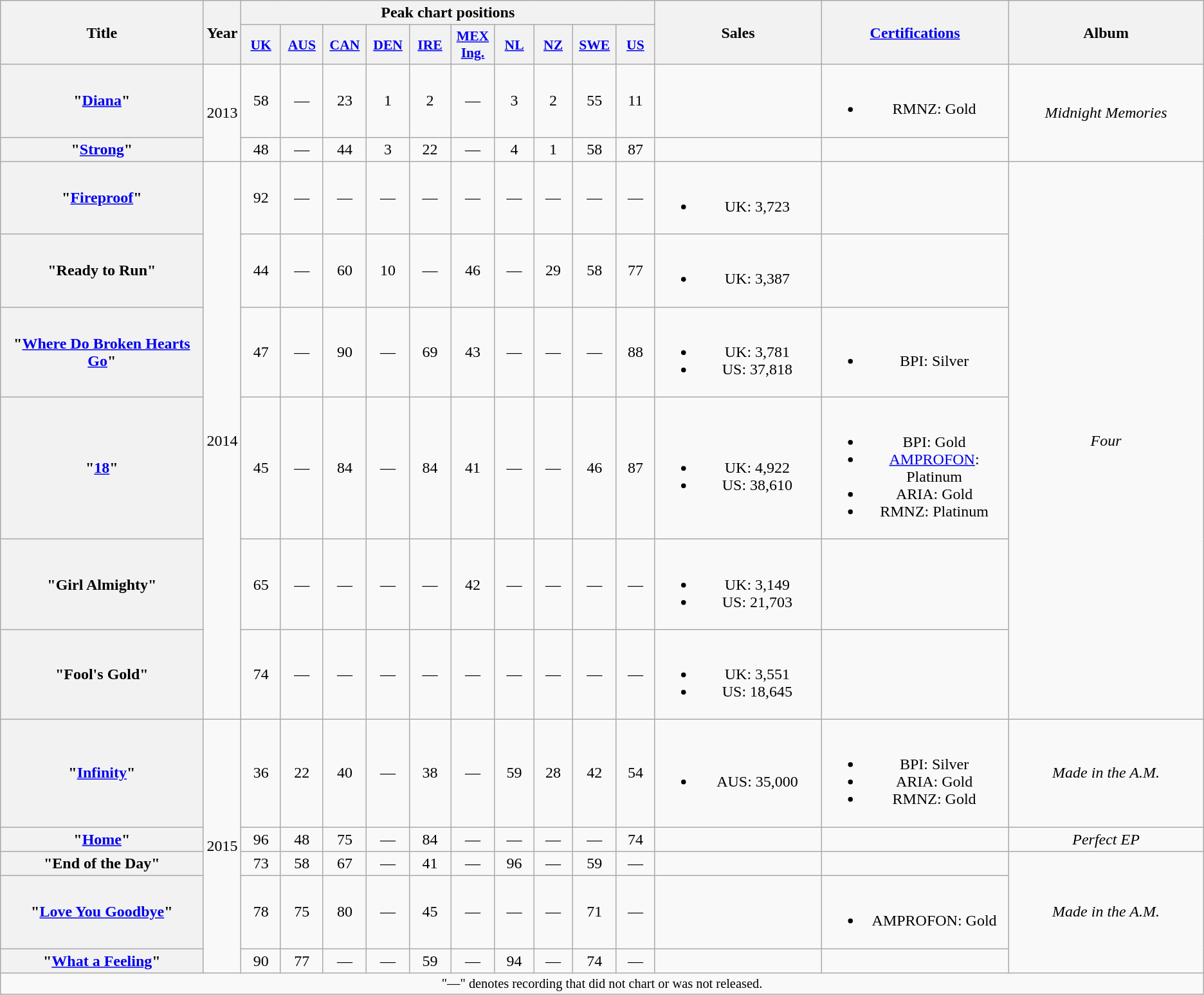<table class="wikitable plainrowheaders" style="text-align:center;">
<tr>
<th scope="col" rowspan="2" style="width:18em;">Title</th>
<th scope="col" rowspan="2">Year</th>
<th scope="col" colspan="10">Peak chart positions</th>
<th scope="col" rowspan="2" style="width:14em;">Sales</th>
<th scope="col" rowspan="2" style="width:14em;"><a href='#'>Certifications</a></th>
<th scope="col" rowspan="2" style="width:18em;">Album</th>
</tr>
<tr>
<th scope="col" style="width:3em;font-size:90%;"><a href='#'>UK</a><br></th>
<th scope="col" style="width:3em;font-size:90%;"><a href='#'>AUS</a><br></th>
<th scope="col" style="width:3em;font-size:90%;"><a href='#'>CAN</a><br></th>
<th scope="col" style="width:3em;font-size:90%;"><a href='#'>DEN</a><br></th>
<th scope="col" style="width:3em;font-size:90%;"><a href='#'>IRE</a><br></th>
<th scope="col" style="width:3em;font-size:90%;"><a href='#'>MEX<br>Ing.</a><br></th>
<th scope="col" style="width:3em;font-size:90%;"><a href='#'>NL</a><br></th>
<th scope="col" style="width:3em;font-size:90%;"><a href='#'>NZ</a><br></th>
<th scope="col" style="width:3em;font-size:90%;"><a href='#'>SWE</a><br></th>
<th scope="col" style="width:3em;font-size:90%;"><a href='#'>US</a><br></th>
</tr>
<tr>
<th scope="row">"<a href='#'>Diana</a>"</th>
<td rowspan="2">2013</td>
<td>58</td>
<td>—</td>
<td>23</td>
<td>1</td>
<td>2</td>
<td>—</td>
<td>3</td>
<td>2</td>
<td>55</td>
<td>11</td>
<td></td>
<td><br><ul><li>RMNZ: Gold</li></ul></td>
<td rowspan="2"><em>Midnight Memories</em></td>
</tr>
<tr>
<th scope="row">"<a href='#'>Strong</a>"</th>
<td>48</td>
<td>—</td>
<td>44</td>
<td>3</td>
<td>22</td>
<td>—</td>
<td>4</td>
<td>1</td>
<td>58</td>
<td>87</td>
<td></td>
<td></td>
</tr>
<tr>
<th scope="row">"<a href='#'>Fireproof</a>"</th>
<td rowspan="6">2014</td>
<td>92</td>
<td>—</td>
<td>—</td>
<td>—</td>
<td>—</td>
<td>—</td>
<td>—</td>
<td>—</td>
<td>—</td>
<td>—</td>
<td><br><ul><li>UK: 3,723</li></ul></td>
<td></td>
<td rowspan="6"><em>Four</em></td>
</tr>
<tr>
<th scope="row">"Ready to Run"</th>
<td>44</td>
<td>—</td>
<td>60</td>
<td>10</td>
<td>—</td>
<td>46</td>
<td>—</td>
<td>29</td>
<td>58</td>
<td>77</td>
<td><br><ul><li>UK: 3,387</li></ul></td>
<td></td>
</tr>
<tr>
<th scope="row">"<a href='#'>Where Do Broken Hearts Go</a>"</th>
<td>47</td>
<td>—</td>
<td>90</td>
<td>—</td>
<td>69</td>
<td>43</td>
<td>—</td>
<td>—</td>
<td>—</td>
<td>88</td>
<td><br><ul><li>UK: 3,781</li><li>US: 37,818</li></ul></td>
<td><br><ul><li>BPI: Silver</li></ul></td>
</tr>
<tr>
<th scope="row">"<a href='#'>18</a>"</th>
<td>45</td>
<td>—</td>
<td>84</td>
<td>—</td>
<td>84</td>
<td>41</td>
<td>—</td>
<td>—</td>
<td>46</td>
<td>87</td>
<td><br><ul><li>UK: 4,922</li><li>US: 38,610</li></ul></td>
<td><br><ul><li>BPI: Gold</li><li><a href='#'>AMPROFON</a>: Platinum</li><li>ARIA: Gold</li><li>RMNZ: Platinum</li></ul></td>
</tr>
<tr>
<th scope="row">"Girl Almighty"</th>
<td>65</td>
<td>—</td>
<td>—</td>
<td>—</td>
<td>—</td>
<td>42</td>
<td>—</td>
<td>—</td>
<td>—</td>
<td>—</td>
<td><br><ul><li>UK: 3,149</li><li>US: 21,703</li></ul></td>
<td></td>
</tr>
<tr>
<th scope="row">"Fool's Gold"</th>
<td>74</td>
<td>—</td>
<td>—</td>
<td>—</td>
<td>—</td>
<td>—</td>
<td>—</td>
<td>—</td>
<td>—</td>
<td>—</td>
<td><br><ul><li>UK: 3,551</li><li>US: 18,645</li></ul></td>
<td></td>
</tr>
<tr>
<th scope="row">"<a href='#'>Infinity</a>"</th>
<td rowspan="5">2015</td>
<td>36</td>
<td>22</td>
<td>40</td>
<td>—</td>
<td>38</td>
<td>—</td>
<td>59</td>
<td>28</td>
<td>42</td>
<td>54</td>
<td><br><ul><li>AUS: 35,000</li></ul></td>
<td><br><ul><li>BPI: Silver</li><li>ARIA: Gold</li><li>RMNZ: Gold</li></ul></td>
<td><em>Made in the A.M.</em></td>
</tr>
<tr>
<th scope="row">"<a href='#'>Home</a>"</th>
<td>96</td>
<td>48</td>
<td>75</td>
<td>—</td>
<td>84</td>
<td>—</td>
<td>—</td>
<td>—</td>
<td>—</td>
<td>74</td>
<td></td>
<td></td>
<td><em>Perfect EP</em></td>
</tr>
<tr>
<th scope="row">"End of the Day"</th>
<td>73</td>
<td>58</td>
<td>67</td>
<td>—</td>
<td>41</td>
<td>—</td>
<td>96</td>
<td>—</td>
<td>59</td>
<td>—</td>
<td></td>
<td></td>
<td rowspan="3"><em>Made in the A.M.</em></td>
</tr>
<tr>
<th scope="row">"<a href='#'>Love You Goodbye</a>"</th>
<td>78</td>
<td>75</td>
<td>80</td>
<td>—</td>
<td>45</td>
<td>—</td>
<td>—</td>
<td>—</td>
<td>71</td>
<td>—</td>
<td></td>
<td><br><ul><li>AMPROFON: Gold</li></ul></td>
</tr>
<tr>
<th scope="row">"<a href='#'>What a Feeling</a>"</th>
<td>90</td>
<td>77</td>
<td>—</td>
<td>—</td>
<td>59</td>
<td>—</td>
<td>94</td>
<td>—</td>
<td>74</td>
<td>—</td>
<td></td>
<td></td>
</tr>
<tr>
<td colspan="15" style="font-size:85%">"—" denotes recording that did not chart or was not released.</td>
</tr>
</table>
